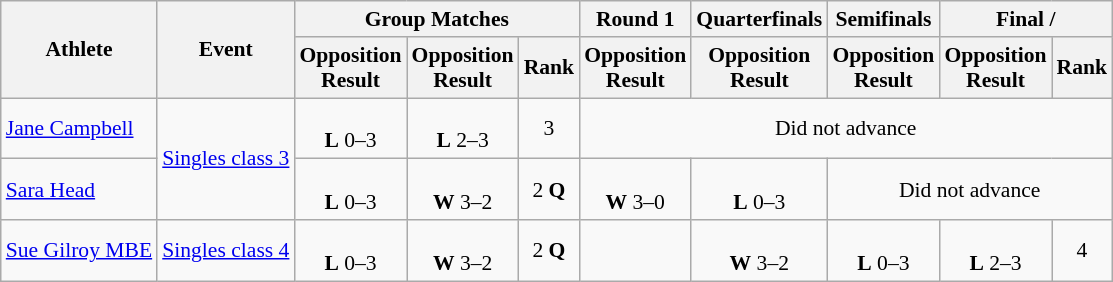<table class=wikitable style="font-size:90%">
<tr>
<th rowspan="2">Athlete</th>
<th rowspan="2">Event</th>
<th colspan="3">Group Matches</th>
<th>Round 1</th>
<th>Quarterfinals</th>
<th>Semifinals</th>
<th colspan="2">Final / </th>
</tr>
<tr>
<th>Opposition<br>Result</th>
<th>Opposition<br>Result</th>
<th>Rank</th>
<th>Opposition<br>Result</th>
<th>Opposition<br>Result</th>
<th>Opposition<br>Result</th>
<th>Opposition<br>Result</th>
<th>Rank</th>
</tr>
<tr align=center>
<td align=left><a href='#'>Jane Campbell</a></td>
<td style="text-align:left;" rowspan="2"><a href='#'>Singles class 3</a></td>
<td><br><strong>L</strong> 0–3</td>
<td><br><strong>L</strong> 2–3</td>
<td>3</td>
<td colspan="5">Did not advance</td>
</tr>
<tr align=center>
<td align=left><a href='#'>Sara Head</a></td>
<td><br><strong>L</strong> 0–3</td>
<td><br><strong>W</strong> 3–2</td>
<td>2 <strong>Q</strong></td>
<td><br><strong>W</strong> 3–0</td>
<td><br><strong>L</strong> 0–3</td>
<td colspan="3">Did not advance</td>
</tr>
<tr align=center>
<td align=left><a href='#'>Sue Gilroy MBE</a></td>
<td align=left><a href='#'>Singles class 4</a></td>
<td><br><strong>L</strong> 0–3</td>
<td><br><strong>W</strong> 3–2</td>
<td>2 <strong>Q</strong></td>
<td></td>
<td><br><strong>W</strong> 3–2</td>
<td><br><strong>L</strong> 0–3</td>
<td><br><strong>L</strong> 2–3</td>
<td>4</td>
</tr>
</table>
